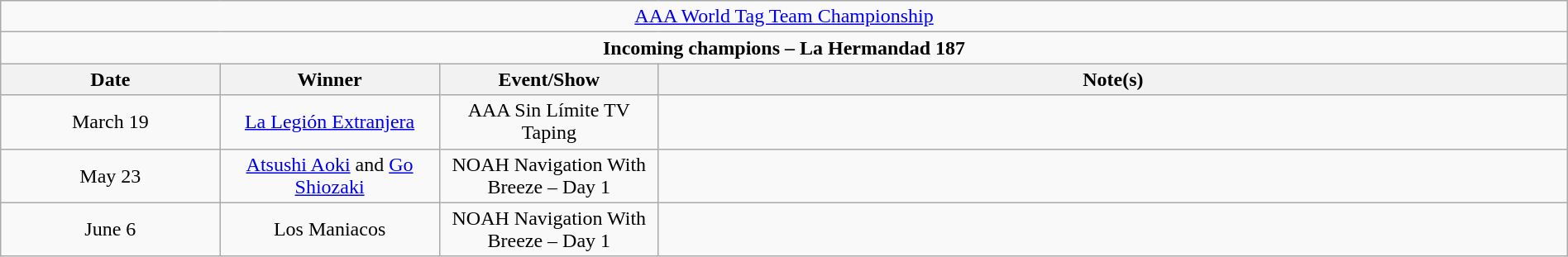<table class="wikitable" style="text-align:center; width:100%;">
<tr>
<td colspan="5"><a href='#'>AAA World Tag Team Championship</a></td>
</tr>
<tr>
<td colspan="5"><strong>Incoming champions – La Hermandad 187 </strong></td>
</tr>
<tr>
<th style="width:14%;">Date</th>
<th style="width:14%;">Winner</th>
<th style="width:14%;">Event/Show</th>
<th style="width:58%;">Note(s)</th>
</tr>
<tr>
<td>March 19</td>
<td><a href='#'>La Legión Extranjera</a><br></td>
<td>AAA Sin Límite TV Taping</td>
<td style="text-align:left;"></td>
</tr>
<tr>
<td>May 23</td>
<td><a href='#'>Atsushi Aoki</a> and <a href='#'>Go Shiozaki</a></td>
<td>NOAH Navigation With Breeze – Day 1</td>
<td style="text-align:left;"></td>
</tr>
<tr>
<td>June 6</td>
<td>Los Maniacos<br></td>
<td>NOAH Navigation With Breeze – Day 1</td>
<td style="text-align:left;"></td>
</tr>
</table>
